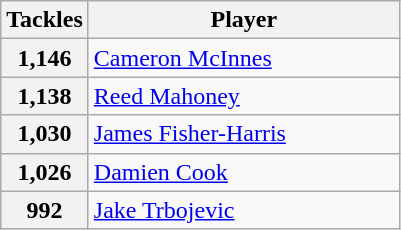<table class="wikitable" style="text-align:left;">
<tr>
<th width=50>Tackles</th>
<th width=200>Player</th>
</tr>
<tr>
<th>1,146</th>
<td> <a href='#'>Cameron McInnes</a></td>
</tr>
<tr>
<th>1,138</th>
<td> <a href='#'>Reed Mahoney</a></td>
</tr>
<tr>
<th>1,030</th>
<td> <a href='#'>James Fisher-Harris</a></td>
</tr>
<tr>
<th>1,026</th>
<td> <a href='#'>Damien Cook</a></td>
</tr>
<tr>
<th>992</th>
<td> <a href='#'>Jake Trbojevic</a></td>
</tr>
</table>
